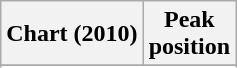<table class="wikitable sortable">
<tr>
<th>Chart (2010)</th>
<th>Peak<br>position</th>
</tr>
<tr>
</tr>
<tr>
</tr>
</table>
